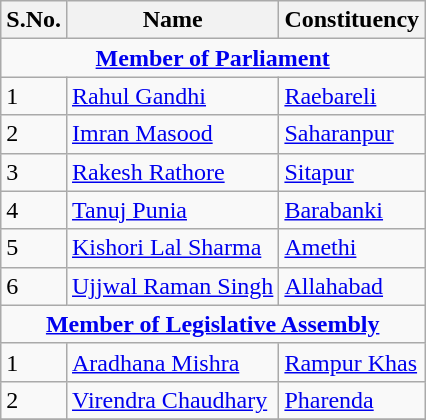<table class="wikitable sortable">
<tr>
<th>S.No.</th>
<th>Name</th>
<th>Constituency</th>
</tr>
<tr>
<td align=Center Colspan=3><strong><a href='#'>Member of Parliament</a></strong></td>
</tr>
<tr>
<td>1</td>
<td><a href='#'>Rahul Gandhi</a></td>
<td><a href='#'>Raebareli</a></td>
</tr>
<tr>
<td>2</td>
<td><a href='#'>Imran Masood</a></td>
<td><a href='#'>Saharanpur</a></td>
</tr>
<tr>
<td>3</td>
<td><a href='#'>Rakesh Rathore</a></td>
<td><a href='#'>Sitapur</a></td>
</tr>
<tr>
<td>4</td>
<td><a href='#'>Tanuj Punia</a></td>
<td><a href='#'>Barabanki</a></td>
</tr>
<tr>
<td>5</td>
<td><a href='#'>Kishori Lal Sharma</a></td>
<td><a href='#'>Amethi</a></td>
</tr>
<tr>
<td>6</td>
<td><a href='#'>Ujjwal Raman Singh</a></td>
<td><a href='#'>Allahabad</a></td>
</tr>
<tr>
<td align=Center Colspan=3><strong><a href='#'>Member of Legislative Assembly</a></strong></td>
</tr>
<tr>
<td>1</td>
<td><a href='#'>Aradhana Mishra</a></td>
<td><a href='#'>Rampur Khas</a></td>
</tr>
<tr>
<td>2</td>
<td><a href='#'>Virendra Chaudhary</a></td>
<td><a href='#'>Pharenda</a></td>
</tr>
<tr>
</tr>
</table>
